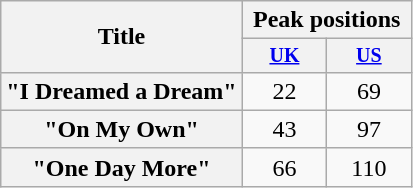<table class="wikitable plainrowheaders" style="text-align:center">
<tr>
<th rowspan="2">Title</th>
<th colspan="2">Peak positions</th>
</tr>
<tr style="font-size:smaller;">
<th style="width:50px;"><a href='#'>UK</a><br></th>
<th style="width:50px;"><a href='#'>US</a><br></th>
</tr>
<tr>
<th scope="row">"I Dreamed a Dream"</th>
<td>22</td>
<td>69</td>
</tr>
<tr>
<th scope="row">"On My Own"</th>
<td>43</td>
<td>97</td>
</tr>
<tr>
<th scope="row">"One Day More"</th>
<td>66</td>
<td>110</td>
</tr>
</table>
